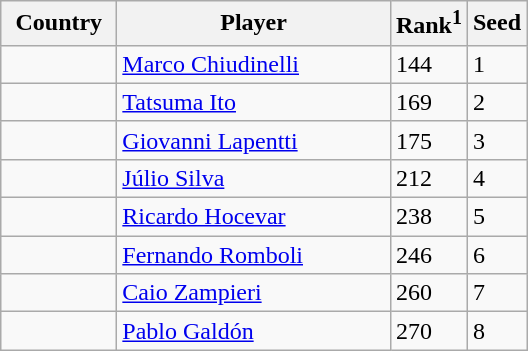<table class="sortable wikitable">
<tr>
<th width="70">Country</th>
<th width="175">Player</th>
<th>Rank<sup>1</sup></th>
<th>Seed</th>
</tr>
<tr>
<td></td>
<td><a href='#'>Marco Chiudinelli</a></td>
<td>144</td>
<td>1</td>
</tr>
<tr>
<td></td>
<td><a href='#'>Tatsuma Ito</a></td>
<td>169</td>
<td>2</td>
</tr>
<tr>
<td></td>
<td><a href='#'>Giovanni Lapentti</a></td>
<td>175</td>
<td>3</td>
</tr>
<tr>
<td></td>
<td><a href='#'>Júlio Silva</a></td>
<td>212</td>
<td>4</td>
</tr>
<tr>
<td></td>
<td><a href='#'>Ricardo Hocevar</a></td>
<td>238</td>
<td>5</td>
</tr>
<tr>
<td></td>
<td><a href='#'>Fernando Romboli</a></td>
<td>246</td>
<td>6</td>
</tr>
<tr>
<td></td>
<td><a href='#'>Caio Zampieri</a></td>
<td>260</td>
<td>7</td>
</tr>
<tr>
<td></td>
<td><a href='#'>Pablo Galdón</a></td>
<td>270</td>
<td>8</td>
</tr>
</table>
